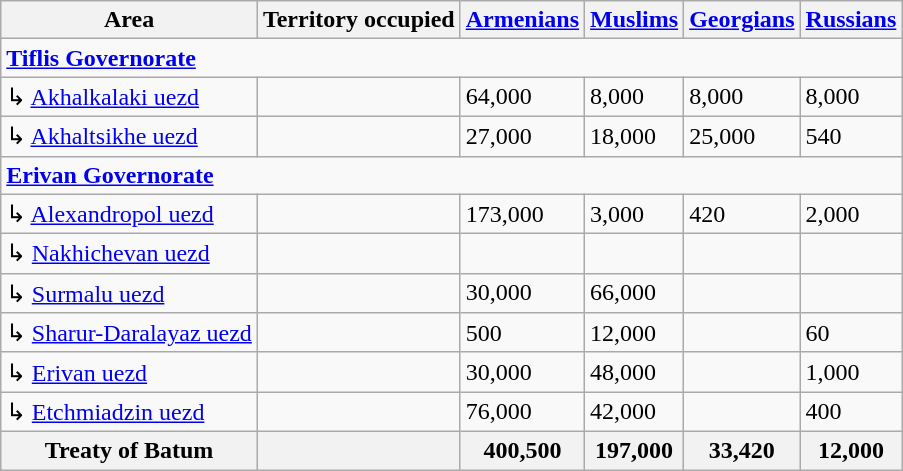<table class="wikitable sortable">
<tr>
<th>Area</th>
<th>Territory occupied</th>
<th><a href='#'>Armenians</a></th>
<th><a href='#'>Muslims</a></th>
<th><a href='#'>Georgians</a></th>
<th><a href='#'>Russians</a></th>
</tr>
<tr>
<td colspan="6"><strong><a href='#'>Tiflis Governorate</a></strong></td>
</tr>
<tr>
<td>↳ <a href='#'>Akhalkalaki uezd</a></td>
<td></td>
<td>64,000</td>
<td>8,000</td>
<td>8,000</td>
<td>8,000</td>
</tr>
<tr>
<td>↳ <a href='#'>Akhaltsikhe uezd</a></td>
<td></td>
<td>27,000</td>
<td>18,000</td>
<td>25,000</td>
<td>540</td>
</tr>
<tr>
<td colspan="6"><strong><a href='#'>Erivan Governorate</a></strong></td>
</tr>
<tr>
<td>↳ <a href='#'>Alexandropol uezd</a></td>
<td></td>
<td>173,000</td>
<td>3,000</td>
<td>420</td>
<td>2,000</td>
</tr>
<tr>
<td>↳ <a href='#'>Nakhichevan uezd</a></td>
<td></td>
<td></td>
<td></td>
<td></td>
<td></td>
</tr>
<tr>
<td>↳ <a href='#'>Surmalu uezd</a></td>
<td></td>
<td>30,000</td>
<td>66,000</td>
<td></td>
<td></td>
</tr>
<tr>
<td>↳ <a href='#'>Sharur-Daralayaz uezd</a></td>
<td></td>
<td>500</td>
<td>12,000</td>
<td></td>
<td>60</td>
</tr>
<tr>
<td>↳ <a href='#'>Erivan uezd</a></td>
<td></td>
<td>30,000</td>
<td>48,000</td>
<td></td>
<td>1,000</td>
</tr>
<tr>
<td>↳ <a href='#'>Etchmiadzin uezd</a></td>
<td></td>
<td>76,000</td>
<td>42,000</td>
<td></td>
<td>400</td>
</tr>
<tr>
<th>Treaty of Batum</th>
<th></th>
<th>400,500</th>
<th>197,000</th>
<th>33,420</th>
<th>12,000</th>
</tr>
</table>
